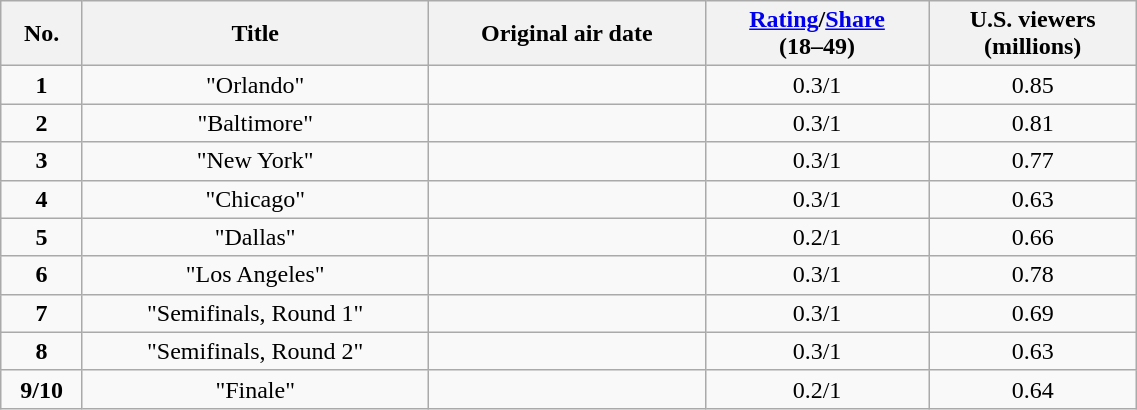<table class="wikitable plainrowheaders" style="width: 60%; margin-right: 0;">
<tr>
<th style="text-align: center;">No.</th>
<th ! style="text-align: center;">Title</th>
<th ! style="text-align: center;">Original air date</th>
<th ! style="text-align: center;"><a href='#'>Rating</a>/<a href='#'>Share</a><br>(18–49)</th>
<th ! style="text-align: center;">U.S. viewers<br>(millions)</th>
</tr>
<tr>
<td style="text-align: center;"><strong>1</strong></td>
<td style="text-align: center;">"Orlando"</td>
<td style="text-align: center;"></td>
<td style="text-align: center;">0.3/1</td>
<td style="text-align: center;">0.85</td>
</tr>
<tr>
<td style="text-align: center;"><strong>2</strong></td>
<td style="text-align: center;">"Baltimore"</td>
<td style="text-align: center;"></td>
<td style="text-align: center;">0.3/1</td>
<td style="text-align: center;">0.81</td>
</tr>
<tr>
<td style="text-align: center;"><strong>3</strong></td>
<td style="text-align: center;">"New York"</td>
<td style="text-align: center;"></td>
<td style="text-align: center;">0.3/1</td>
<td style="text-align: center;">0.77</td>
</tr>
<tr>
<td style="text-align: center;"><strong>4</strong></td>
<td style="text-align: center;">"Chicago"</td>
<td style="text-align: center;"></td>
<td style="text-align: center;">0.3/1</td>
<td style="text-align: center;">0.63</td>
</tr>
<tr>
<td style="text-align: center;"><strong>5</strong></td>
<td style="text-align: center;">"Dallas"</td>
<td style="text-align: center;"></td>
<td style="text-align: center;">0.2/1</td>
<td style="text-align: center;">0.66</td>
</tr>
<tr>
<td style="text-align: center;"><strong>6</strong></td>
<td style="text-align: center;">"Los Angeles"</td>
<td style="text-align: center;"></td>
<td style="text-align: center;">0.3/1</td>
<td style="text-align: center;">0.78</td>
</tr>
<tr>
<td style="text-align: center;"><strong>7</strong></td>
<td style="text-align: center;">"Semifinals, Round 1"</td>
<td style="text-align: center;"></td>
<td style="text-align: center;">0.3/1</td>
<td style="text-align: center;">0.69</td>
</tr>
<tr>
<td style="text-align: center;"><strong>8</strong></td>
<td style="text-align: center;">"Semifinals, Round 2"</td>
<td style="text-align: center;"></td>
<td style="text-align: center;">0.3/1</td>
<td style="text-align: center;">0.63</td>
</tr>
<tr>
<td style="text-align: center;"><strong>9/10</strong></td>
<td style="text-align: center;">"Finale"</td>
<td style="text-align: center;"></td>
<td style="text-align: center;">0.2/1</td>
<td style="text-align: center;">0.64</td>
</tr>
</table>
